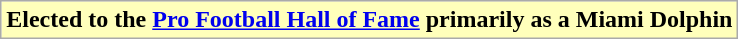<table class="wikitable">
<tr>
<td style="background:#ffb"><strong>Elected to the <a href='#'>Pro Football Hall of Fame</a> primarily as a Miami Dolphin</strong></td>
</tr>
</table>
